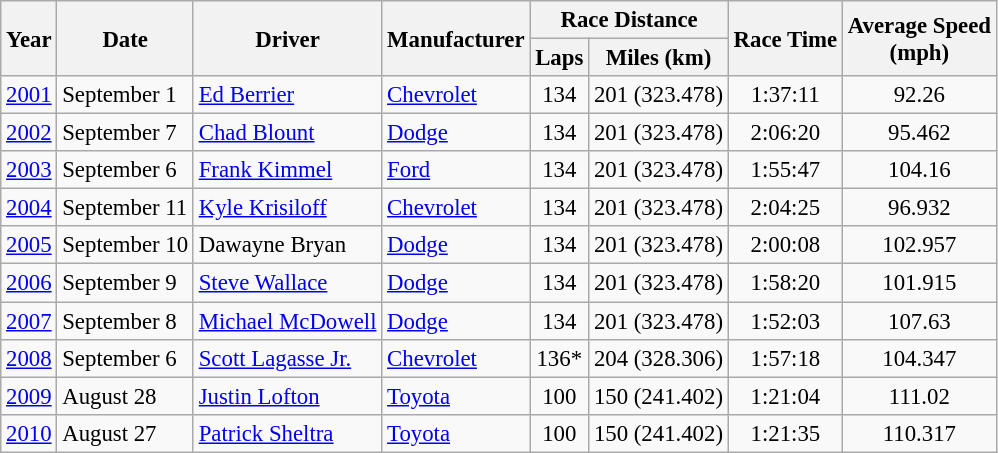<table class="wikitable" style="font-size: 95%;">
<tr>
<th rowspan="2">Year</th>
<th rowspan="2">Date</th>
<th rowspan="2">Driver</th>
<th rowspan="2">Manufacturer</th>
<th colspan="2">Race Distance</th>
<th rowspan="2">Race Time</th>
<th rowspan="2">Average Speed<br>(mph)</th>
</tr>
<tr>
<th>Laps</th>
<th>Miles (km)</th>
</tr>
<tr>
<td><a href='#'>2001</a></td>
<td>September 1</td>
<td><a href='#'>Ed Berrier</a></td>
<td><a href='#'>Chevrolet</a></td>
<td align="center">134</td>
<td align="center">201 (323.478)</td>
<td align="center">1:37:11</td>
<td align="center">92.26</td>
</tr>
<tr>
<td><a href='#'>2002</a></td>
<td>September 7</td>
<td><a href='#'>Chad Blount</a></td>
<td><a href='#'>Dodge</a></td>
<td align="center">134</td>
<td align="center">201 (323.478)</td>
<td align="center">2:06:20</td>
<td align="center">95.462</td>
</tr>
<tr>
<td><a href='#'>2003</a></td>
<td>September 6</td>
<td><a href='#'>Frank Kimmel</a></td>
<td><a href='#'>Ford</a></td>
<td align="center">134</td>
<td align="center">201 (323.478)</td>
<td align="center">1:55:47</td>
<td align="center">104.16</td>
</tr>
<tr>
<td><a href='#'>2004</a></td>
<td>September 11</td>
<td><a href='#'>Kyle Krisiloff</a></td>
<td><a href='#'>Chevrolet</a></td>
<td align="center">134</td>
<td align="center">201 (323.478)</td>
<td align="center">2:04:25</td>
<td align="center">96.932</td>
</tr>
<tr>
<td><a href='#'>2005</a></td>
<td>September 10</td>
<td>Dawayne Bryan</td>
<td><a href='#'>Dodge</a></td>
<td align="center">134</td>
<td align="center">201 (323.478)</td>
<td align="center">2:00:08</td>
<td align="center">102.957</td>
</tr>
<tr>
<td><a href='#'>2006</a></td>
<td>September 9</td>
<td><a href='#'>Steve Wallace</a></td>
<td><a href='#'>Dodge</a></td>
<td align="center">134</td>
<td align="center">201 (323.478)</td>
<td align="center">1:58:20</td>
<td align="center">101.915</td>
</tr>
<tr>
<td><a href='#'>2007</a></td>
<td>September 8</td>
<td><a href='#'>Michael McDowell</a></td>
<td><a href='#'>Dodge</a></td>
<td align="center">134</td>
<td align="center">201 (323.478)</td>
<td align="center">1:52:03</td>
<td align="center">107.63</td>
</tr>
<tr>
<td><a href='#'>2008</a></td>
<td>September 6</td>
<td><a href='#'>Scott Lagasse Jr.</a></td>
<td><a href='#'>Chevrolet</a></td>
<td align="center">136*</td>
<td align="center">204 (328.306)</td>
<td align="center">1:57:18</td>
<td align="center">104.347</td>
</tr>
<tr>
<td><a href='#'>2009</a></td>
<td>August 28</td>
<td><a href='#'>Justin Lofton</a></td>
<td><a href='#'>Toyota</a></td>
<td align="center">100</td>
<td align="center">150 (241.402)</td>
<td align="center">1:21:04</td>
<td align="center">111.02</td>
</tr>
<tr>
<td><a href='#'>2010</a></td>
<td>August 27</td>
<td><a href='#'>Patrick Sheltra</a></td>
<td><a href='#'>Toyota</a></td>
<td align="center">100</td>
<td align="center">150 (241.402)</td>
<td align="center">1:21:35</td>
<td align="center">110.317</td>
</tr>
</table>
